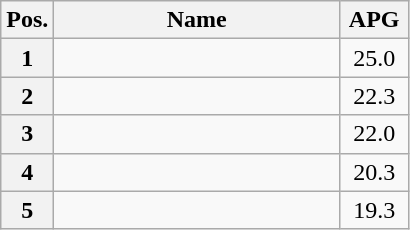<table class=wikitable style="text-align:center;">
<tr>
<th width="13%">Pos.</th>
<th width="70%">Name</th>
<th width="17%">APG</th>
</tr>
<tr>
<th>1</th>
<td align=left></td>
<td>25.0</td>
</tr>
<tr>
<th>2</th>
<td align=left></td>
<td>22.3</td>
</tr>
<tr>
<th>3</th>
<td align=left></td>
<td>22.0</td>
</tr>
<tr>
<th>4</th>
<td align=left></td>
<td>20.3</td>
</tr>
<tr>
<th>5</th>
<td align=left></td>
<td>19.3</td>
</tr>
</table>
